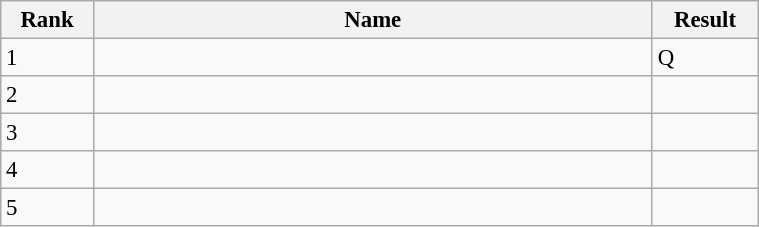<table class=wikitable style="font-size:95%" width="40%">
<tr>
<th width=20>Rank</th>
<th width=250>Name</th>
<th width=25>Result</th>
</tr>
<tr>
<td>1</td>
<td></td>
<td>Q</td>
</tr>
<tr>
<td>2</td>
<td></td>
<td></td>
</tr>
<tr>
<td>3</td>
<td></td>
<td></td>
</tr>
<tr>
<td>4</td>
<td></td>
<td></td>
</tr>
<tr>
<td>5</td>
<td></td>
<td></td>
</tr>
</table>
